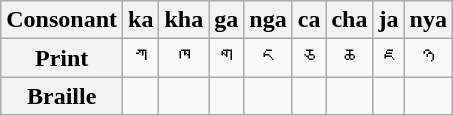<table class="wikitable" style="text-align:center">
<tr>
<th>Consonant</th>
<th>ka</th>
<th>kha</th>
<th>ga</th>
<th>nga</th>
<th>ca</th>
<th>cha</th>
<th>ja</th>
<th>nya</th>
</tr>
<tr>
<th>Print</th>
<td><span>ཀ </span></td>
<td><span>ཁ </span></td>
<td><span>ག </span></td>
<td><span>ང </span></td>
<td><span>ཅ </span></td>
<td><span>ཆ </span></td>
<td><span>ཇ </span></td>
<td><span>ཉ </span></td>
</tr>
<tr>
<th>Braille</th>
<td></td>
<td></td>
<td></td>
<td></td>
<td></td>
<td></td>
<td></td>
<td></td>
</tr>
</table>
